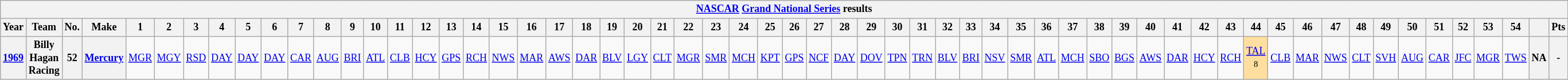<table class="wikitable" style="text-align:center; font-size:75%">
<tr>
<th colspan=61><a href='#'>NASCAR</a> <a href='#'>Grand National Series</a> results</th>
</tr>
<tr>
<th>Year</th>
<th>Team</th>
<th>No.</th>
<th>Make</th>
<th>1</th>
<th>2</th>
<th>3</th>
<th>4</th>
<th>5</th>
<th>6</th>
<th>7</th>
<th>8</th>
<th>9</th>
<th>10</th>
<th>11</th>
<th>12</th>
<th>13</th>
<th>14</th>
<th>15</th>
<th>16</th>
<th>17</th>
<th>18</th>
<th>19</th>
<th>20</th>
<th>21</th>
<th>22</th>
<th>23</th>
<th>24</th>
<th>25</th>
<th>26</th>
<th>27</th>
<th>28</th>
<th>29</th>
<th>30</th>
<th>31</th>
<th>32</th>
<th>33</th>
<th>34</th>
<th>35</th>
<th>36</th>
<th>37</th>
<th>38</th>
<th>39</th>
<th>40</th>
<th>41</th>
<th>42</th>
<th>43</th>
<th>44</th>
<th>45</th>
<th>46</th>
<th>47</th>
<th>48</th>
<th>49</th>
<th>50</th>
<th>51</th>
<th>52</th>
<th>53</th>
<th>54</th>
<th></th>
<th>Pts</th>
</tr>
<tr>
<th><a href='#'>1969</a></th>
<th>Billy Hagan Racing</th>
<th>52</th>
<th><a href='#'>Mercury</a></th>
<td><a href='#'>MGR</a></td>
<td><a href='#'>MGY</a></td>
<td><a href='#'>RSD</a></td>
<td><a href='#'>DAY</a></td>
<td><a href='#'>DAY</a></td>
<td><a href='#'>DAY</a></td>
<td><a href='#'>CAR</a></td>
<td><a href='#'>AUG</a></td>
<td><a href='#'>BRI</a></td>
<td><a href='#'>ATL</a></td>
<td><a href='#'>CLB</a></td>
<td><a href='#'>HCY</a></td>
<td><a href='#'>GPS</a></td>
<td><a href='#'>RCH</a></td>
<td><a href='#'>NWS</a></td>
<td><a href='#'>MAR</a></td>
<td><a href='#'>AWS</a></td>
<td><a href='#'>DAR</a></td>
<td><a href='#'>BLV</a></td>
<td><a href='#'>LGY</a></td>
<td><a href='#'>CLT</a></td>
<td><a href='#'>MGR</a></td>
<td><a href='#'>SMR</a></td>
<td><a href='#'>MCH</a></td>
<td><a href='#'>KPT</a></td>
<td><a href='#'>GPS</a></td>
<td><a href='#'>NCF</a></td>
<td><a href='#'>DAY</a></td>
<td><a href='#'>DOV</a></td>
<td><a href='#'>TPN</a></td>
<td><a href='#'>TRN</a></td>
<td><a href='#'>BLV</a></td>
<td><a href='#'>BRI</a></td>
<td><a href='#'>NSV</a></td>
<td><a href='#'>SMR</a></td>
<td><a href='#'>ATL</a></td>
<td><a href='#'>MCH</a></td>
<td><a href='#'>SBO</a></td>
<td><a href='#'>BGS</a></td>
<td><a href='#'>AWS</a></td>
<td><a href='#'>DAR</a></td>
<td><a href='#'>HCY</a></td>
<td><a href='#'>RCH</a></td>
<td style="background:#FFDF9F;"><a href='#'>TAL</a><br><small>8</small></td>
<td><a href='#'>CLB</a></td>
<td><a href='#'>MAR</a></td>
<td><a href='#'>NWS</a></td>
<td><a href='#'>CLT</a></td>
<td><a href='#'>SVH</a></td>
<td><a href='#'>AUG</a></td>
<td><a href='#'>CAR</a></td>
<td><a href='#'>JFC</a></td>
<td><a href='#'>MGR</a></td>
<td><a href='#'>TWS</a></td>
<th>NA</th>
<th>-</th>
</tr>
</table>
